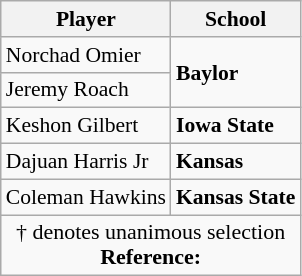<table class="wikitable" style="white-space:nowrap; font-size:90%;">
<tr>
<th>Player</th>
<th>School</th>
</tr>
<tr ,>
<td>Norchad Omier</td>
<td rowspan=2><strong>Baylor</strong></td>
</tr>
<tr>
<td>Jeremy Roach</td>
</tr>
<tr>
<td>Keshon Gilbert</td>
<td><strong>Iowa State</strong></td>
</tr>
<tr>
<td>Dajuan Harris Jr</td>
<td><strong>Kansas</strong></td>
</tr>
<tr>
<td>Coleman Hawkins</td>
<td><strong>Kansas State</strong></td>
</tr>
<tr>
<td colspan="4"  style="font-size:11pt; text-align:center;">† denotes unanimous selection<br><strong>Reference:</strong></td>
</tr>
</table>
